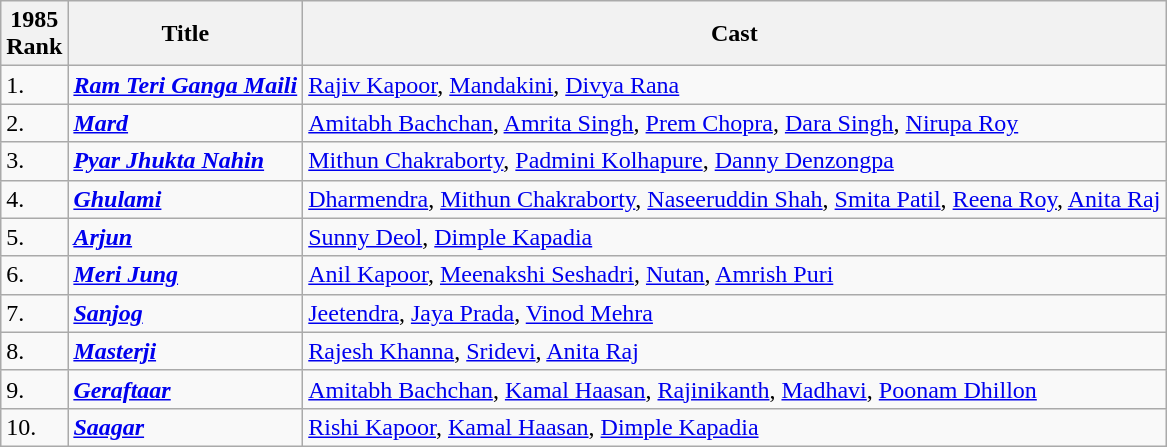<table class="wikitable">
<tr>
<th>1985<br>Rank</th>
<th>Title</th>
<th>Cast</th>
</tr>
<tr>
<td>1.</td>
<td><strong><em><a href='#'>Ram Teri Ganga Maili</a></em></strong></td>
<td><a href='#'>Rajiv Kapoor</a>, <a href='#'>Mandakini</a>, <a href='#'>Divya Rana</a></td>
</tr>
<tr>
<td>2.</td>
<td><strong><em><a href='#'>Mard</a></em></strong></td>
<td><a href='#'>Amitabh Bachchan</a>, <a href='#'>Amrita Singh</a>, <a href='#'>Prem Chopra</a>, <a href='#'>Dara Singh</a>, <a href='#'>Nirupa Roy</a></td>
</tr>
<tr>
<td>3.</td>
<td><strong><em><a href='#'>Pyar Jhukta Nahin</a></em></strong></td>
<td><a href='#'>Mithun Chakraborty</a>, <a href='#'>Padmini Kolhapure</a>, <a href='#'>Danny Denzongpa</a></td>
</tr>
<tr>
<td>4.</td>
<td><strong><em><a href='#'>Ghulami</a></em></strong></td>
<td><a href='#'>Dharmendra</a>, <a href='#'>Mithun Chakraborty</a>, <a href='#'>Naseeruddin Shah</a>, <a href='#'>Smita Patil</a>, <a href='#'>Reena Roy</a>, <a href='#'>Anita Raj</a></td>
</tr>
<tr>
<td>5.</td>
<td><strong><em><a href='#'>Arjun</a></em></strong></td>
<td><a href='#'>Sunny Deol</a>, <a href='#'>Dimple Kapadia</a></td>
</tr>
<tr>
<td>6.</td>
<td><strong><em><a href='#'>Meri Jung</a></em></strong></td>
<td><a href='#'>Anil Kapoor</a>, <a href='#'>Meenakshi Seshadri</a>, <a href='#'>Nutan</a>, <a href='#'>Amrish Puri</a></td>
</tr>
<tr>
<td>7.</td>
<td><strong><em><a href='#'>Sanjog</a></em></strong></td>
<td><a href='#'>Jeetendra</a>, <a href='#'>Jaya Prada</a>, <a href='#'>Vinod Mehra</a></td>
</tr>
<tr>
<td>8.</td>
<td><strong><em><a href='#'>Masterji</a></em></strong></td>
<td><a href='#'>Rajesh Khanna</a>, <a href='#'>Sridevi</a>, <a href='#'>Anita Raj</a></td>
</tr>
<tr>
<td>9.</td>
<td><strong><em><a href='#'>Geraftaar</a></em></strong></td>
<td><a href='#'>Amitabh Bachchan</a>, <a href='#'>Kamal Haasan</a>, <a href='#'>Rajinikanth</a>, <a href='#'>Madhavi</a>, <a href='#'>Poonam Dhillon</a></td>
</tr>
<tr>
<td>10.</td>
<td><strong><em><a href='#'>Saagar</a></em></strong></td>
<td><a href='#'>Rishi Kapoor</a>, <a href='#'>Kamal Haasan</a>, <a href='#'>Dimple Kapadia</a></td>
</tr>
</table>
